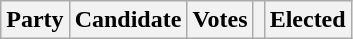<table class="wikitable">
<tr>
<th colspan="2">Party</th>
<th>Candidate</th>
<th>Votes</th>
<th></th>
<th>Elected<br>



</th>
</tr>
</table>
